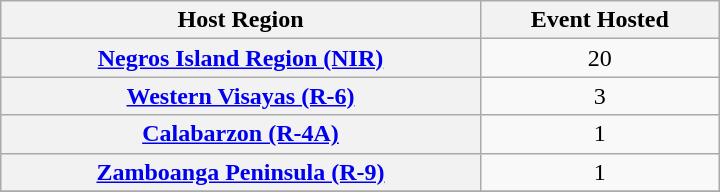<table class="wikitable plainrowheaders" style="text-align:center; float:left; width:30em; margin-right:1em;">
<tr>
<th scope="col">Host Region</th>
<th scope="col">Event Hosted</th>
</tr>
<tr>
<th scope="row"><a href='#'>Negros Island Region (NIR)</a></th>
<td>20</td>
</tr>
<tr>
<th scope="row"><a href='#'>Western Visayas (R-6)</a></th>
<td>3</td>
</tr>
<tr>
<th scope="row"><a href='#'>Calabarzon (R-4A)</a></th>
<td>1</td>
</tr>
<tr>
<th scope="row"><a href='#'>Zamboanga Peninsula (R-9)</a></th>
<td>1</td>
</tr>
<tr>
</tr>
</table>
